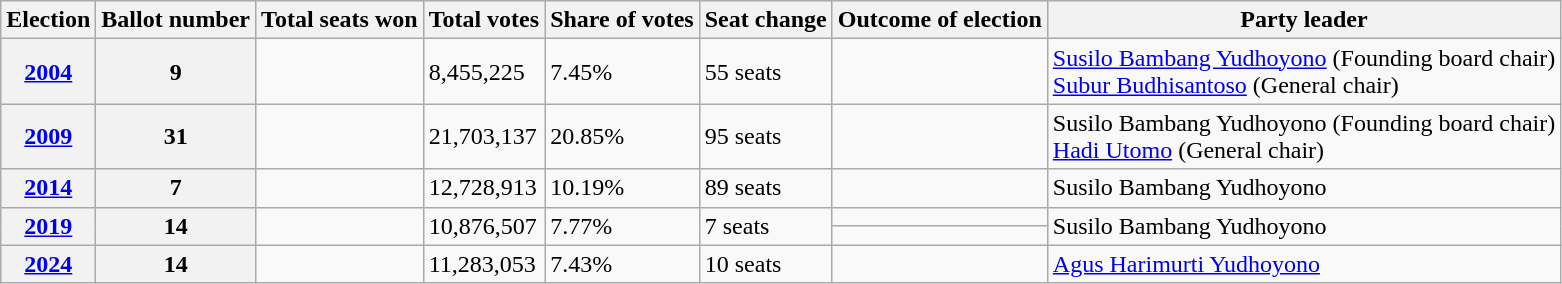<table class="wikitable">
<tr>
<th>Election</th>
<th>Ballot number</th>
<th>Total seats won</th>
<th>Total votes</th>
<th>Share of votes</th>
<th>Seat change</th>
<th>Outcome of election</th>
<th>Party leader</th>
</tr>
<tr>
<th><a href='#'>2004</a></th>
<th>9</th>
<td></td>
<td>8,455,225</td>
<td>7.45%</td>
<td>55 seats</td>
<td></td>
<td><a href='#'>Susilo Bambang Yudhoyono</a> (Founding board chair)<br><a href='#'>Subur Budhisantoso</a> (General chair)</td>
</tr>
<tr>
<th><a href='#'>2009</a></th>
<th>31</th>
<td></td>
<td>21,703,137</td>
<td>20.85%</td>
<td>95 seats</td>
<td></td>
<td>Susilo Bambang Yudhoyono (Founding board chair)<br><a href='#'>Hadi Utomo</a> (General chair)</td>
</tr>
<tr>
<th><a href='#'>2014</a></th>
<th>7</th>
<td></td>
<td>12,728,913</td>
<td>10.19%</td>
<td>89 seats</td>
<td></td>
<td>Susilo Bambang Yudhoyono</td>
</tr>
<tr>
<th rowspan="2"><a href='#'>2019</a></th>
<th rowspan="2">14</th>
<td rowspan="2"></td>
<td rowspan="2">10,876,507</td>
<td rowspan="2">7.77%</td>
<td rowspan="2">7 seats</td>
<td></td>
<td rowspan="2">Susilo Bambang Yudhoyono</td>
</tr>
<tr>
<td></td>
</tr>
<tr>
<th><a href='#'>2024</a></th>
<th>14</th>
<td></td>
<td>11,283,053</td>
<td>7.43%</td>
<td>10 seats</td>
<td></td>
<td><a href='#'>Agus Harimurti Yudhoyono</a></td>
</tr>
</table>
